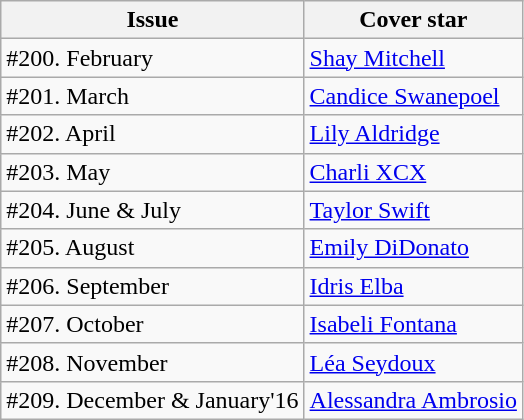<table class="sortable wikitable">
<tr>
<th>Issue</th>
<th>Cover star</th>
</tr>
<tr>
<td>#200. February</td>
<td><a href='#'>Shay Mitchell</a></td>
</tr>
<tr>
<td>#201. March</td>
<td><a href='#'>Candice Swanepoel</a></td>
</tr>
<tr>
<td>#202. April</td>
<td><a href='#'>Lily Aldridge</a></td>
</tr>
<tr>
<td>#203. May</td>
<td><a href='#'>Charli XCX</a></td>
</tr>
<tr>
<td>#204. June & July</td>
<td><a href='#'>Taylor Swift</a></td>
</tr>
<tr>
<td>#205. August</td>
<td><a href='#'>Emily DiDonato</a></td>
</tr>
<tr>
<td>#206. September</td>
<td><a href='#'>Idris Elba</a></td>
</tr>
<tr>
<td>#207. October</td>
<td><a href='#'>Isabeli Fontana</a></td>
</tr>
<tr>
<td>#208. November</td>
<td><a href='#'>Léa Seydoux</a></td>
</tr>
<tr>
<td>#209. December & January'16</td>
<td><a href='#'>Alessandra Ambrosio</a></td>
</tr>
</table>
